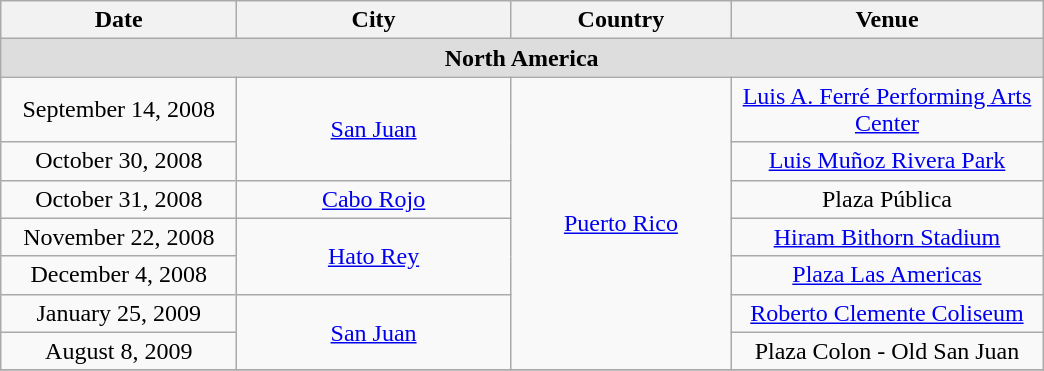<table class="wikitable">
<tr>
<th width="150" rowspan="1">Date</th>
<th width="175" rowspan="1">City</th>
<th width="140" rowspan="1">Country</th>
<th width="200" rowspan="1">Venue</th>
</tr>
<tr bgcolor="#DDDDDD">
<td colspan=8 align=center><strong>North America</strong></td>
</tr>
<tr>
<td align="center">September 14, 2008</td>
<td align="center" rowspan="2"><a href='#'>San Juan</a></td>
<td align="center" rowspan="7"><a href='#'>Puerto Rico</a></td>
<td align="center"><a href='#'>Luis A. Ferré Performing Arts Center</a></td>
</tr>
<tr>
<td align="center">October 30, 2008</td>
<td align="center"><a href='#'>Luis Muñoz Rivera Park</a></td>
</tr>
<tr>
<td align="center">October 31, 2008</td>
<td align="center"><a href='#'>Cabo Rojo</a></td>
<td align="center">Plaza Pública</td>
</tr>
<tr>
<td align="center">November 22, 2008</td>
<td align="center" rowspan="2"><a href='#'>Hato Rey</a></td>
<td align="center"><a href='#'>Hiram Bithorn Stadium</a></td>
</tr>
<tr>
<td align="center">December 4, 2008</td>
<td align="center"><a href='#'>Plaza Las Americas</a></td>
</tr>
<tr>
<td align="center">January 25, 2009</td>
<td align="center" rowspan="2"><a href='#'>San Juan</a></td>
<td align="center"><a href='#'>Roberto Clemente Coliseum</a></td>
</tr>
<tr>
<td align="center">August 8, 2009</td>
<td align="center">Plaza Colon - Old San Juan</td>
</tr>
<tr>
</tr>
</table>
